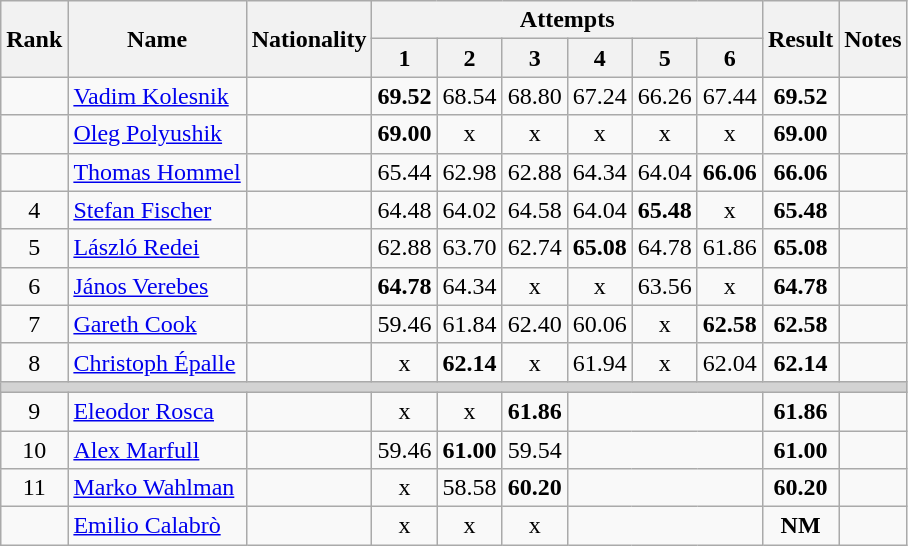<table class="wikitable sortable" style="text-align:center">
<tr>
<th rowspan=2>Rank</th>
<th rowspan=2>Name</th>
<th rowspan=2>Nationality</th>
<th colspan=6>Attempts</th>
<th rowspan=2>Result</th>
<th rowspan=2>Notes</th>
</tr>
<tr>
<th>1</th>
<th>2</th>
<th>3</th>
<th>4</th>
<th>5</th>
<th>6</th>
</tr>
<tr>
<td></td>
<td align=left><a href='#'>Vadim Kolesnik</a></td>
<td align=left></td>
<td><strong>69.52</strong></td>
<td>68.54</td>
<td>68.80</td>
<td>67.24</td>
<td>66.26</td>
<td>67.44</td>
<td><strong>69.52</strong></td>
<td></td>
</tr>
<tr>
<td></td>
<td align=left><a href='#'>Oleg Polyushik</a></td>
<td align=left></td>
<td><strong>69.00</strong></td>
<td>x</td>
<td>x</td>
<td>x</td>
<td>x</td>
<td>x</td>
<td><strong>69.00</strong></td>
<td></td>
</tr>
<tr>
<td></td>
<td align=left><a href='#'>Thomas Hommel</a></td>
<td align=left></td>
<td>65.44</td>
<td>62.98</td>
<td>62.88</td>
<td>64.34</td>
<td>64.04</td>
<td><strong>66.06</strong></td>
<td><strong>66.06</strong></td>
<td></td>
</tr>
<tr>
<td>4</td>
<td align=left><a href='#'>Stefan Fischer</a></td>
<td align=left></td>
<td>64.48</td>
<td>64.02</td>
<td>64.58</td>
<td>64.04</td>
<td><strong>65.48</strong></td>
<td>x</td>
<td><strong>65.48</strong></td>
<td></td>
</tr>
<tr>
<td>5</td>
<td align=left><a href='#'>László Redei</a></td>
<td align=left></td>
<td>62.88</td>
<td>63.70</td>
<td>62.74</td>
<td><strong>65.08</strong></td>
<td>64.78</td>
<td>61.86</td>
<td><strong>65.08</strong></td>
<td></td>
</tr>
<tr>
<td>6</td>
<td align=left><a href='#'>János Verebes</a></td>
<td align=left></td>
<td><strong>64.78</strong></td>
<td>64.34</td>
<td>x</td>
<td>x</td>
<td>63.56</td>
<td>x</td>
<td><strong>64.78</strong></td>
<td></td>
</tr>
<tr>
<td>7</td>
<td align=left><a href='#'>Gareth Cook</a></td>
<td align=left></td>
<td>59.46</td>
<td>61.84</td>
<td>62.40</td>
<td>60.06</td>
<td>x</td>
<td><strong>62.58</strong></td>
<td><strong>62.58</strong></td>
<td></td>
</tr>
<tr>
<td>8</td>
<td align=left><a href='#'>Christoph Épalle</a></td>
<td align=left></td>
<td>x</td>
<td><strong>62.14</strong></td>
<td>x</td>
<td>61.94</td>
<td>x</td>
<td>62.04</td>
<td><strong>62.14</strong></td>
<td></td>
</tr>
<tr>
<td colspan=11 bgcolor=lightgray></td>
</tr>
<tr>
<td>9</td>
<td align=left><a href='#'>Eleodor Rosca</a></td>
<td align=left></td>
<td>x</td>
<td>x</td>
<td><strong>61.86</strong></td>
<td colspan=3></td>
<td><strong>61.86</strong></td>
<td></td>
</tr>
<tr>
<td>10</td>
<td align=left><a href='#'>Alex Marfull</a></td>
<td align=left></td>
<td>59.46</td>
<td><strong>61.00</strong></td>
<td>59.54</td>
<td colspan=3></td>
<td><strong>61.00</strong></td>
<td></td>
</tr>
<tr>
<td>11</td>
<td align=left><a href='#'>Marko Wahlman</a></td>
<td align=left></td>
<td>x</td>
<td>58.58</td>
<td><strong>60.20</strong></td>
<td colspan=3></td>
<td><strong>60.20</strong></td>
<td></td>
</tr>
<tr>
<td></td>
<td align=left><a href='#'>Emilio Calabrò</a></td>
<td align=left></td>
<td>x</td>
<td>x</td>
<td>x</td>
<td colspan=3></td>
<td><strong>NM</strong></td>
<td></td>
</tr>
</table>
